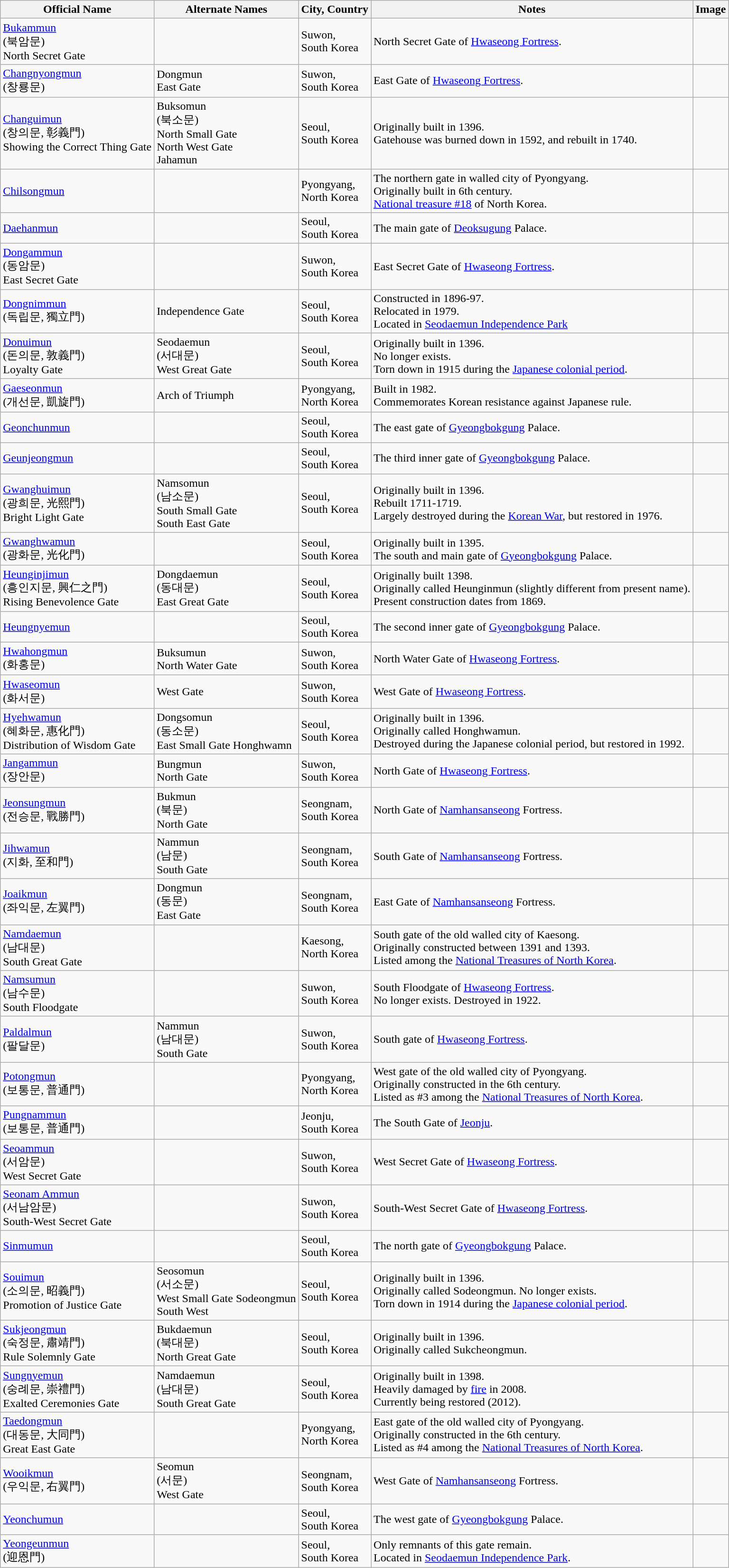<table class="wikitable">
<tr>
<th>Official Name</th>
<th>Alternate Names</th>
<th>City, Country</th>
<th>Notes</th>
<th>Image</th>
</tr>
<tr>
<td><a href='#'>Bukammun</a><br>(북암문)<br>North Secret Gate</td>
<td></td>
<td>Suwon,<br>South Korea</td>
<td>North Secret Gate of <a href='#'>Hwaseong Fortress</a>.</td>
<td></td>
</tr>
<tr>
<td><a href='#'>Changnyongmun</a><br>(창룡문)</td>
<td>Dongmun<br>East Gate</td>
<td>Suwon,<br>South Korea</td>
<td>East Gate of <a href='#'>Hwaseong Fortress</a>.</td>
<td></td>
</tr>
<tr>
<td><a href='#'>Changuimun</a><br>(창의문, 彰義門)<br>Showing the Correct Thing Gate</td>
<td>Buksomun<br>(북소문)<br>North Small Gate<br>North West Gate<br>Jahamun</td>
<td>Seoul,<br>South Korea</td>
<td>Originally built in 1396.<br>Gatehouse was burned down in 1592, and rebuilt in 1740.</td>
<td></td>
</tr>
<tr>
<td><a href='#'>Chilsongmun</a></td>
<td></td>
<td>Pyongyang,<br>North Korea</td>
<td>The northern gate in walled city of Pyongyang.<br>Originally built in 6th century.<br><a href='#'>National treasure #18</a> of North Korea.</td>
<td></td>
</tr>
<tr>
<td><a href='#'>Daehanmun</a></td>
<td></td>
<td>Seoul,<br>South Korea</td>
<td>The main gate of <a href='#'>Deoksugung</a> Palace.</td>
<td></td>
</tr>
<tr>
<td><a href='#'>Dongammun</a><br>(동암문)<br>East Secret Gate</td>
<td></td>
<td>Suwon,<br>South Korea</td>
<td>East Secret Gate of <a href='#'>Hwaseong Fortress</a>.</td>
<td></td>
</tr>
<tr>
<td><a href='#'>Dongnimmun</a><br>(독립문, 獨立門)</td>
<td>Independence Gate</td>
<td>Seoul,<br>South Korea</td>
<td>Constructed in 1896-97.<br>Relocated in 1979.<br>Located in <a href='#'>Seodaemun Independence Park</a></td>
<td></td>
</tr>
<tr>
<td><a href='#'>Donuimun</a><br>(돈의문, 敦義門)<br>Loyalty Gate</td>
<td>Seodaemun<br>(서대문)<br>West Great Gate</td>
<td>Seoul,<br>South Korea</td>
<td>Originally built in 1396.<br>No longer exists.<br>Torn down in 1915 during the <a href='#'>Japanese colonial period</a>.</td>
<td></td>
</tr>
<tr>
<td><a href='#'>Gaeseonmun</a><br>(개선문, 凱旋門)</td>
<td>Arch of Triumph</td>
<td>Pyongyang,<br>North Korea</td>
<td>Built in 1982.<br>Commemorates Korean resistance against Japanese rule.</td>
<td></td>
</tr>
<tr>
<td><a href='#'>Geonchunmun</a></td>
<td></td>
<td>Seoul,<br>South Korea</td>
<td>The east gate of <a href='#'>Gyeongbokgung</a> Palace.</td>
<td></td>
</tr>
<tr>
<td><a href='#'>Geunjeongmun</a></td>
<td></td>
<td>Seoul,<br>South Korea</td>
<td>The third inner gate of <a href='#'>Gyeongbokgung</a> Palace.</td>
</tr>
<tr>
<td><a href='#'>Gwanghuimun</a><br>(광희문, 光熙門)<br>Bright Light Gate</td>
<td>Namsomun<br>(남소문)<br>South Small Gate<br>South East Gate</td>
<td>Seoul,<br>South Korea</td>
<td>Originally built in 1396.<br>Rebuilt 1711-1719.<br>Largely destroyed during the <a href='#'>Korean War</a>, but restored in 1976.</td>
<td></td>
</tr>
<tr>
<td><a href='#'>Gwanghwamun</a><br>(광화문, 光化門)</td>
<td></td>
<td>Seoul,<br>South Korea</td>
<td>Originally built in 1395.<br>The south and main gate of <a href='#'>Gyeongbokgung</a> Palace.</td>
<td></td>
</tr>
<tr>
<td><a href='#'>Heunginjimun</a><br>(흥인지문, 興仁之門)<br>Rising Benevolence Gate</td>
<td>Dongdaemun<br>(동대문)<br>East Great Gate</td>
<td>Seoul,<br>South Korea</td>
<td>Originally built 1398.<br>Originally called Heunginmun (slightly different from present name).<br>Present construction dates from 1869.</td>
<td></td>
</tr>
<tr>
<td><a href='#'>Heungnyemun</a></td>
<td></td>
<td>Seoul,<br>South Korea</td>
<td>The second inner gate of <a href='#'>Gyeongbokgung</a> Palace.</td>
</tr>
<tr>
<td><a href='#'>Hwahongmun</a><br>(화홍문)</td>
<td>Buksumun<br>North Water Gate</td>
<td>Suwon,<br>South Korea</td>
<td>North Water Gate of <a href='#'>Hwaseong Fortress</a>.</td>
<td></td>
</tr>
<tr>
<td><a href='#'>Hwaseomun</a><br>(화서문)</td>
<td>West Gate</td>
<td>Suwon,<br>South Korea</td>
<td>West Gate of <a href='#'>Hwaseong Fortress</a>.</td>
<td></td>
</tr>
<tr>
<td><a href='#'>Hyehwamun</a><br>(혜화문, 惠化門)<br>Distribution of Wisdom Gate</td>
<td>Dongsomun<br>(동소문)<br>East Small Gate
Honghwamn</td>
<td>Seoul,<br>South Korea</td>
<td>Originally built in 1396.<br>Originally called Honghwamun.<br>Destroyed during the Japanese colonial period, but restored in 1992.</td>
<td></td>
</tr>
<tr>
<td><a href='#'>Jangammun</a><br>(장안문)</td>
<td>Bungmun<br>North Gate</td>
<td>Suwon,<br>South Korea</td>
<td>North Gate of <a href='#'>Hwaseong Fortress</a>.</td>
<td></td>
</tr>
<tr>
<td><a href='#'>Jeonsungmun</a><br>(전승문, 戰勝門)</td>
<td>Bukmun<br>(북문)<br>North Gate</td>
<td>Seongnam,<br>South Korea</td>
<td>North Gate of <a href='#'>Namhansanseong</a> Fortress.</td>
<td></td>
</tr>
<tr>
<td><a href='#'>Jihwamun</a><br>(지화, 至和門)</td>
<td>Nammun<br>(남문)<br>South Gate</td>
<td>Seongnam,<br>South Korea</td>
<td>South Gate of <a href='#'>Namhansanseong</a> Fortress.</td>
<td></td>
</tr>
<tr>
<td><a href='#'>Joaikmun</a><br>(좌익문, 左翼門)</td>
<td>Dongmun<br>(동문)<br>East Gate</td>
<td>Seongnam,<br>South Korea</td>
<td>East Gate of <a href='#'>Namhansanseong</a> Fortress.</td>
<td></td>
</tr>
<tr>
<td><a href='#'>Namdaemun</a><br>(남대문)<br>South Great Gate</td>
<td></td>
<td>Kaesong,<br>North Korea</td>
<td>South gate of the old walled city of Kaesong.<br>Originally constructed between 1391 and 1393.<br>Listed among the <a href='#'>National Treasures of North Korea</a>.</td>
<td></td>
</tr>
<tr>
<td><a href='#'>Namsumun</a><br>(남수문)<br>South Floodgate</td>
<td></td>
<td>Suwon,<br>South Korea</td>
<td>South Floodgate of <a href='#'>Hwaseong Fortress</a>.<br>No longer exists. Destroyed in 1922.</td>
<td></td>
</tr>
<tr>
<td><a href='#'>Paldalmun</a><br>(팔달문)</td>
<td>Nammun<br>(남대문)<br>South Gate</td>
<td>Suwon,<br>South Korea</td>
<td>South gate of <a href='#'>Hwaseong Fortress</a>.</td>
<td></td>
</tr>
<tr>
<td><a href='#'>Potongmun</a><br>(보통문, 普通門)</td>
<td></td>
<td>Pyongyang,<br>North Korea</td>
<td>West gate of the old walled city of Pyongyang.<br>Originally constructed in the 6th century.<br>Listed as #3 among the <a href='#'>National Treasures of North Korea</a>.</td>
<td></td>
</tr>
<tr>
<td><a href='#'>Pungnammun</a><br>(보통문, 普通門)</td>
<td></td>
<td>Jeonju,<br>South Korea</td>
<td>The South Gate of <a href='#'>Jeonju</a>.</td>
<td></td>
</tr>
<tr>
<td><a href='#'>Seoammun</a><br>(서암문)<br>West Secret Gate</td>
<td></td>
<td>Suwon,<br>South Korea</td>
<td>West Secret Gate of <a href='#'>Hwaseong Fortress</a>.</td>
<td></td>
</tr>
<tr>
<td><a href='#'>Seonam Ammun</a><br>(서남암문)<br>South-West Secret Gate</td>
<td></td>
<td>Suwon,<br>South Korea</td>
<td>South-West Secret Gate of <a href='#'>Hwaseong Fortress</a>.</td>
<td></td>
</tr>
<tr>
<td><a href='#'>Sinmumun</a></td>
<td></td>
<td>Seoul,<br>South Korea</td>
<td>The north gate of <a href='#'>Gyeongbokgung</a> Palace.</td>
</tr>
<tr>
<td><a href='#'>Souimun</a><br>(소의문, 昭義門)<br>Promotion of Justice Gate</td>
<td>Seosomun<br>(서소문)<br>West Small Gate
Sodeongmun<br>South West</td>
<td>Seoul,<br>South Korea</td>
<td>Originally built in 1396.<br>Originally called Sodeongmun.
No longer exists.<br>Torn down in 1914 during the <a href='#'>Japanese colonial period</a>.</td>
<td></td>
</tr>
<tr>
<td><a href='#'>Sukjeongmun</a><br>(숙정문, 肅靖門)<br>Rule Solemnly Gate</td>
<td>Bukdaemun<br>(북대문)<br>North Great Gate</td>
<td>Seoul,<br>South Korea</td>
<td>Originally built in 1396.<br>Originally called Sukcheongmun.</td>
<td></td>
</tr>
<tr>
<td><a href='#'>Sungnyemun</a><br>(숭례문, 崇禮門)<br>Exalted Ceremonies Gate</td>
<td>Namdaemun<br>(남대문)<br>South Great Gate</td>
<td>Seoul,<br>South Korea</td>
<td>Originally built in 1398.<br>Heavily damaged by <a href='#'>fire</a> in 2008.<br>Currently being restored (2012).</td>
<td></td>
</tr>
<tr>
<td><a href='#'>Taedongmun</a><br>(대동문, 大同門)<br>Great East Gate</td>
<td></td>
<td>Pyongyang,<br>North Korea</td>
<td>East gate of the old walled city of Pyongyang.<br>Originally constructed in the 6th century.<br>Listed as #4 among the <a href='#'>National Treasures of North Korea</a>.</td>
<td></td>
</tr>
<tr>
<td><a href='#'>Wooikmun</a><br>(우익문, 右翼門)</td>
<td>Seomun<br>(서문)<br>West Gate</td>
<td>Seongnam,<br>South Korea</td>
<td>West Gate of <a href='#'>Namhansanseong</a> Fortress.</td>
<td></td>
</tr>
<tr>
<td><a href='#'>Yeonchumun</a></td>
<td></td>
<td>Seoul,<br>South Korea</td>
<td>The west gate of <a href='#'>Gyeongbokgung</a> Palace.</td>
</tr>
<tr>
<td><a href='#'>Yeongeunmun</a><br>(迎恩門)</td>
<td></td>
<td>Seoul,<br>South Korea</td>
<td>Only remnants of this gate remain.<br>Located in <a href='#'>Seodaemun Independence Park</a>.</td>
<td></td>
</tr>
</table>
